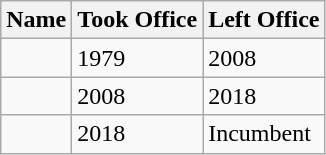<table class="wikitable">
<tr>
<th>Name</th>
<th>Took Office</th>
<th>Left Office</th>
</tr>
<tr>
<td></td>
<td>1979</td>
<td>2008</td>
</tr>
<tr>
<td></td>
<td>2008</td>
<td>2018</td>
</tr>
<tr>
<td></td>
<td>2018</td>
<td>Incumbent</td>
</tr>
</table>
